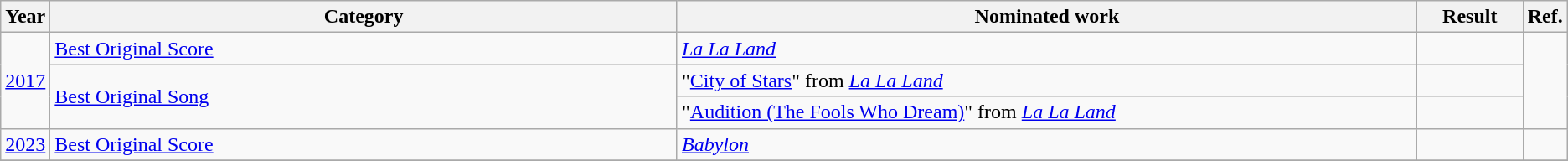<table class=wikitable>
<tr>
<th scope="col" style="width:1em;">Year</th>
<th scope="col" style="width:33em;">Category</th>
<th scope="col" style="width:39em;">Nominated work</th>
<th scope="col" style="width:5em;">Result</th>
<th scope="col" style="width:1em;">Ref.</th>
</tr>
<tr>
<td rowspan="3"><a href='#'>2017</a></td>
<td><a href='#'>Best Original Score</a></td>
<td><em><a href='#'>La La Land</a></em></td>
<td></td>
<td rowspan="3" style="text-align:center;"></td>
</tr>
<tr>
<td rowspan="2"><a href='#'>Best Original Song</a></td>
<td>"<a href='#'>City of Stars</a>" from <em><a href='#'>La La Land</a></em></td>
<td></td>
</tr>
<tr>
<td>"<a href='#'>Audition (The Fools Who Dream)</a>" from <em><a href='#'>La La Land</a></em></td>
<td></td>
</tr>
<tr>
<td><a href='#'>2023</a></td>
<td><a href='#'>Best Original Score</a></td>
<td><em><a href='#'>Babylon</a></em></td>
<td></td>
<td></td>
</tr>
<tr>
</tr>
</table>
